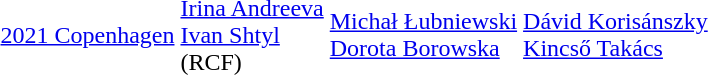<table>
<tr>
<td><a href='#'>2021 Copenhagen</a></td>
<td><a href='#'>Irina Andreeva</a><br><a href='#'>Ivan Shtyl</a><br>(RCF)</td>
<td><a href='#'>Michał Łubniewski</a><br><a href='#'>Dorota Borowska</a><br></td>
<td><a href='#'>Dávid Korisánszky</a><br><a href='#'>Kincső Takács</a><br></td>
</tr>
</table>
